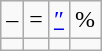<table class="wikitable">
<tr align=center>
<td>–</td>
<td>=</td>
<td><a href='#'>″</a></td>
<td>%</td>
</tr>
<tr align=center>
<td></td>
<td></td>
<td></td>
<td></td>
</tr>
</table>
